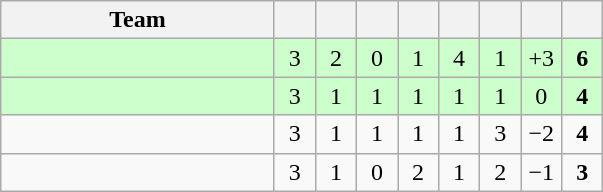<table class=wikitable style="text-align:center">
<tr>
<th width="175">Team</th>
<th width="20"></th>
<th width="20"></th>
<th width="20"></th>
<th width="20"></th>
<th width="20"></th>
<th width="20"></th>
<th width="20"></th>
<th width="20"></th>
</tr>
<tr bgcolor=#ccffcc>
<td align=left></td>
<td>3</td>
<td>2</td>
<td>0</td>
<td>1</td>
<td>4</td>
<td>1</td>
<td>+3</td>
<td><strong>6</strong></td>
</tr>
<tr bgcolor=#ccffcc>
<td align=left></td>
<td>3</td>
<td>1</td>
<td>1</td>
<td>1</td>
<td>1</td>
<td>1</td>
<td>0</td>
<td><strong>4</strong></td>
</tr>
<tr>
<td align=left></td>
<td>3</td>
<td>1</td>
<td>1</td>
<td>1</td>
<td>1</td>
<td>3</td>
<td>−2</td>
<td><strong>4</strong></td>
</tr>
<tr>
<td align=left></td>
<td>3</td>
<td>1</td>
<td>0</td>
<td>2</td>
<td>1</td>
<td>2</td>
<td>−1</td>
<td><strong>3</strong></td>
</tr>
</table>
